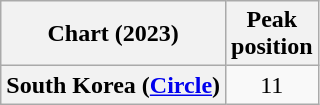<table class="wikitable plainrowheaders" style="text-align:center">
<tr>
<th scope="col">Chart (2023)</th>
<th scope="col">Peak<br>position</th>
</tr>
<tr>
<th scope="row">South Korea (<a href='#'>Circle</a>)</th>
<td>11</td>
</tr>
</table>
